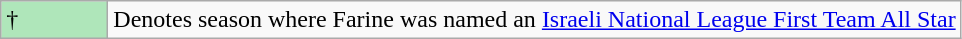<table class="wikitable">
<tr>
<td style="background:#AFE6BA; width:4em;">†</td>
<td>Denotes season where Farine was named an <a href='#'>Israeli National League First Team All Star</a></td>
</tr>
</table>
